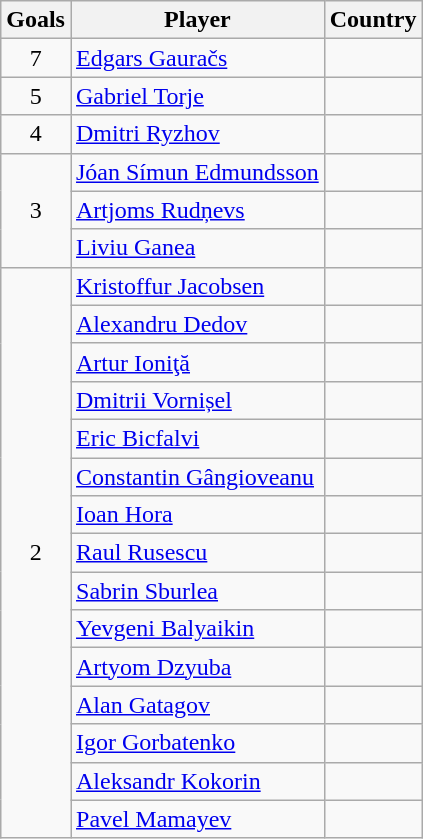<table class="wikitable" style="text-align: left;">
<tr>
<th>Goals</th>
<th>Player</th>
<th>Country</th>
</tr>
<tr>
<td rowspan="1" align=center>7</td>
<td><a href='#'>Edgars Gauračs</a></td>
<td></td>
</tr>
<tr>
<td rowspan="1" align=center>5</td>
<td><a href='#'>Gabriel Torje</a></td>
<td></td>
</tr>
<tr>
<td rowspan="1" align=center>4</td>
<td><a href='#'>Dmitri Ryzhov</a></td>
<td></td>
</tr>
<tr>
<td rowspan="3" align=center>3</td>
<td><a href='#'>Jóan Símun Edmundsson</a></td>
<td></td>
</tr>
<tr>
<td><a href='#'>Artjoms Rudņevs</a></td>
<td></td>
</tr>
<tr>
<td><a href='#'>Liviu Ganea</a></td>
<td></td>
</tr>
<tr>
<td rowspan="15" align=center>2</td>
<td><a href='#'>Kristoffur Jacobsen</a></td>
<td></td>
</tr>
<tr>
<td><a href='#'>Alexandru Dedov</a></td>
<td></td>
</tr>
<tr>
<td><a href='#'>Artur Ioniţă</a></td>
<td></td>
</tr>
<tr>
<td><a href='#'>Dmitrii Vornișel</a></td>
<td></td>
</tr>
<tr>
<td><a href='#'>Eric Bicfalvi</a></td>
<td></td>
</tr>
<tr>
<td><a href='#'>Constantin Gângioveanu</a></td>
<td></td>
</tr>
<tr>
<td><a href='#'>Ioan Hora</a></td>
<td></td>
</tr>
<tr>
<td><a href='#'>Raul Rusescu</a></td>
<td></td>
</tr>
<tr>
<td><a href='#'>Sabrin Sburlea</a></td>
<td></td>
</tr>
<tr>
<td><a href='#'>Yevgeni Balyaikin</a></td>
<td></td>
</tr>
<tr>
<td><a href='#'>Artyom Dzyuba</a></td>
<td></td>
</tr>
<tr>
<td><a href='#'>Alan Gatagov</a></td>
<td></td>
</tr>
<tr>
<td><a href='#'>Igor Gorbatenko</a></td>
<td></td>
</tr>
<tr>
<td><a href='#'>Aleksandr Kokorin</a></td>
<td></td>
</tr>
<tr>
<td><a href='#'>Pavel Mamayev</a></td>
<td></td>
</tr>
</table>
